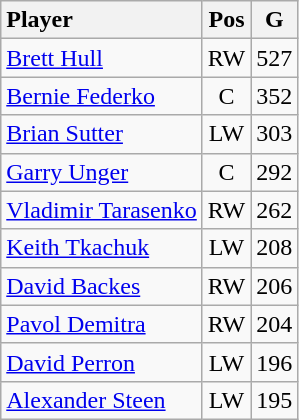<table class="wikitable" style="text-align:center">
<tr>
<th style="text-align:left;">Player</th>
<th>Pos</th>
<th>G</th>
</tr>
<tr>
<td style="text-align:left;"><a href='#'>Brett Hull</a></td>
<td>RW</td>
<td>527</td>
</tr>
<tr>
<td style="text-align:left;"><a href='#'>Bernie Federko</a></td>
<td>C</td>
<td>352</td>
</tr>
<tr>
<td style="text-align:left;"><a href='#'>Brian Sutter</a></td>
<td>LW</td>
<td>303</td>
</tr>
<tr>
<td style="text-align:left;"><a href='#'>Garry Unger</a></td>
<td>C</td>
<td>292</td>
</tr>
<tr>
<td style="text-align:left;"><a href='#'>Vladimir Tarasenko</a></td>
<td>RW</td>
<td>262</td>
</tr>
<tr>
<td style="text-align:left;"><a href='#'>Keith Tkachuk</a></td>
<td>LW</td>
<td>208</td>
</tr>
<tr>
<td style="text-align:left;"><a href='#'>David Backes</a></td>
<td>RW</td>
<td>206</td>
</tr>
<tr>
<td style="text-align:left;"><a href='#'>Pavol Demitra</a></td>
<td>RW</td>
<td>204</td>
</tr>
<tr>
<td style="text-align:left;"><a href='#'>David Perron</a></td>
<td>LW</td>
<td>196</td>
</tr>
<tr>
<td style="text-align:left;"><a href='#'>Alexander Steen</a></td>
<td>LW</td>
<td>195</td>
</tr>
</table>
